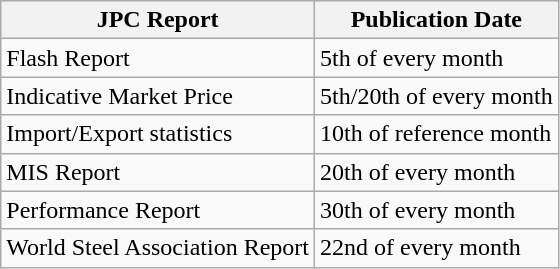<table class="wikitable">
<tr>
<th>JPC Report</th>
<th>Publication Date</th>
</tr>
<tr>
<td>Flash Report</td>
<td>5th of every month</td>
</tr>
<tr>
<td>Indicative Market Price</td>
<td>5th/20th of every month</td>
</tr>
<tr>
<td>Import/Export statistics</td>
<td>10th of reference month</td>
</tr>
<tr>
<td>MIS Report</td>
<td>20th of every month</td>
</tr>
<tr>
<td>Performance Report</td>
<td>30th of every month</td>
</tr>
<tr>
<td>World Steel Association Report</td>
<td>22nd of every month</td>
</tr>
</table>
